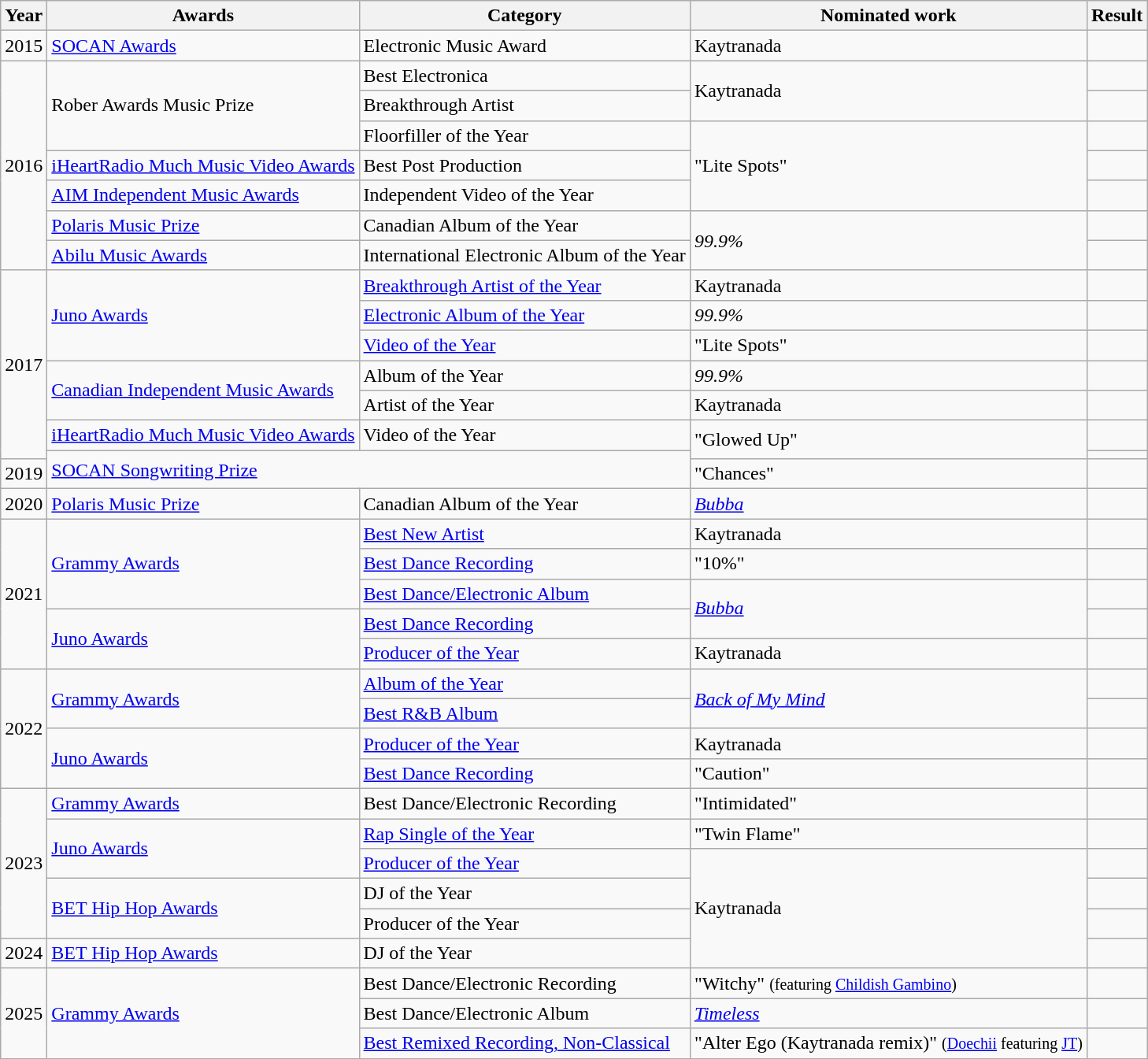<table class="wikitable">
<tr>
<th>Year</th>
<th>Awards</th>
<th>Category</th>
<th>Nominated work</th>
<th>Result</th>
</tr>
<tr>
<td>2015</td>
<td><a href='#'>SOCAN Awards</a></td>
<td>Electronic Music Award</td>
<td>Kaytranada</td>
<td></td>
</tr>
<tr>
<td rowspan=7>2016</td>
<td rowspan=3>Rober Awards Music Prize</td>
<td>Best Electronica</td>
<td rowspan=2>Kaytranada</td>
<td></td>
</tr>
<tr>
<td>Breakthrough Artist</td>
<td></td>
</tr>
<tr>
<td>Floorfiller of the Year</td>
<td rowspan=3>"Lite Spots"</td>
<td></td>
</tr>
<tr>
<td><a href='#'>iHeartRadio Much Music Video Awards</a></td>
<td>Best Post Production</td>
<td></td>
</tr>
<tr>
<td><a href='#'>AIM Independent Music Awards</a></td>
<td>Independent Video of the Year</td>
<td></td>
</tr>
<tr>
<td><a href='#'>Polaris Music Prize</a></td>
<td>Canadian Album of the Year</td>
<td rowspan=2><em>99.9%</em></td>
<td></td>
</tr>
<tr>
<td><a href='#'>Abilu Music Awards</a></td>
<td>International Electronic Album of the Year</td>
<td></td>
</tr>
<tr>
<td rowspan="7">2017</td>
<td rowspan=3><a href='#'>Juno Awards</a></td>
<td><a href='#'>Breakthrough Artist of the Year</a></td>
<td>Kaytranada</td>
<td></td>
</tr>
<tr>
<td><a href='#'>Electronic Album of the Year</a></td>
<td><em>99.9%</em></td>
<td></td>
</tr>
<tr>
<td><a href='#'>Video of the Year</a></td>
<td>"Lite Spots"</td>
<td></td>
</tr>
<tr>
<td rowspan=2><a href='#'>Canadian Independent Music Awards</a></td>
<td>Album of the Year</td>
<td><em>99.9%</em></td>
<td></td>
</tr>
<tr>
<td>Artist of the Year</td>
<td>Kaytranada</td>
<td></td>
</tr>
<tr>
<td><a href='#'>iHeartRadio Much Music Video Awards</a></td>
<td>Video of the Year</td>
<td rowspan="2">"Glowed Up" </td>
<td></td>
</tr>
<tr>
<td colspan="2" rowspan="2"><a href='#'>SOCAN Songwriting Prize</a></td>
<td></td>
</tr>
<tr>
<td>2019</td>
<td>"Chances" </td>
<td></td>
</tr>
<tr>
<td>2020</td>
<td><a href='#'>Polaris Music Prize</a></td>
<td>Canadian Album of the Year</td>
<td><em><a href='#'>Bubba</a></em></td>
<td></td>
</tr>
<tr>
<td rowspan="5">2021</td>
<td rowspan="3"><a href='#'>Grammy Awards</a></td>
<td><a href='#'>Best New Artist</a></td>
<td>Kaytranada</td>
<td></td>
</tr>
<tr>
<td><a href='#'>Best Dance Recording</a></td>
<td>"10%" </td>
<td></td>
</tr>
<tr>
<td><a href='#'>Best Dance/Electronic Album</a></td>
<td rowspan="2"><em><a href='#'>Bubba</a></em></td>
<td></td>
</tr>
<tr>
<td rowspan="2"><a href='#'>Juno Awards</a></td>
<td><a href='#'>Best Dance Recording</a></td>
<td></td>
</tr>
<tr>
<td><a href='#'>Producer of the Year</a></td>
<td>Kaytranada</td>
<td></td>
</tr>
<tr>
<td rowspan="4">2022</td>
<td rowspan="2"><a href='#'>Grammy Awards</a></td>
<td><a href='#'>Album of the Year</a></td>
<td rowspan="2"><a href='#'><em>Back of My Mind</em></a> </td>
<td></td>
</tr>
<tr>
<td><a href='#'>Best R&B Album</a></td>
<td></td>
</tr>
<tr>
<td rowspan="2"><a href='#'>Juno Awards</a></td>
<td><a href='#'>Producer of the Year</a></td>
<td>Kaytranada</td>
<td></td>
</tr>
<tr>
<td><a href='#'>Best Dance Recording</a></td>
<td>"Caution"</td>
<td></td>
</tr>
<tr>
<td rowspan="5">2023</td>
<td><a href='#'>Grammy Awards</a></td>
<td>Best Dance/Electronic Recording</td>
<td>"Intimidated" </td>
<td></td>
</tr>
<tr>
<td rowspan="2"><a href='#'>Juno Awards</a></td>
<td><a href='#'>Rap Single of the Year</a></td>
<td>"Twin Flame" </td>
<td></td>
</tr>
<tr>
<td><a href='#'>Producer of the Year</a></td>
<td rowspan="4">Kaytranada</td>
<td></td>
</tr>
<tr>
<td rowspan="2"><a href='#'>BET Hip Hop Awards</a></td>
<td>DJ of the Year</td>
<td></td>
</tr>
<tr>
<td>Producer of the Year</td>
<td></td>
</tr>
<tr>
<td>2024</td>
<td><a href='#'>BET Hip Hop Awards</a></td>
<td>DJ of the Year</td>
<td></td>
</tr>
<tr>
<td rowspan="3">2025</td>
<td rowspan="3"><a href='#'>Grammy Awards</a></td>
<td>Best Dance/Electronic Recording</td>
<td>"Witchy" <small>(featuring <a href='#'>Childish Gambino</a>)</small></td>
<td></td>
</tr>
<tr>
<td>Best Dance/Electronic Album</td>
<td><em><a href='#'>Timeless</a></em></td>
<td></td>
</tr>
<tr>
<td><a href='#'>Best Remixed Recording, Non-Classical</a></td>
<td>"Alter Ego (Kaytranada remix)" <small>(<a href='#'>Doechii</a> featuring <a href='#'>JT</a>)</small></td>
<td></td>
</tr>
<tr>
</tr>
</table>
